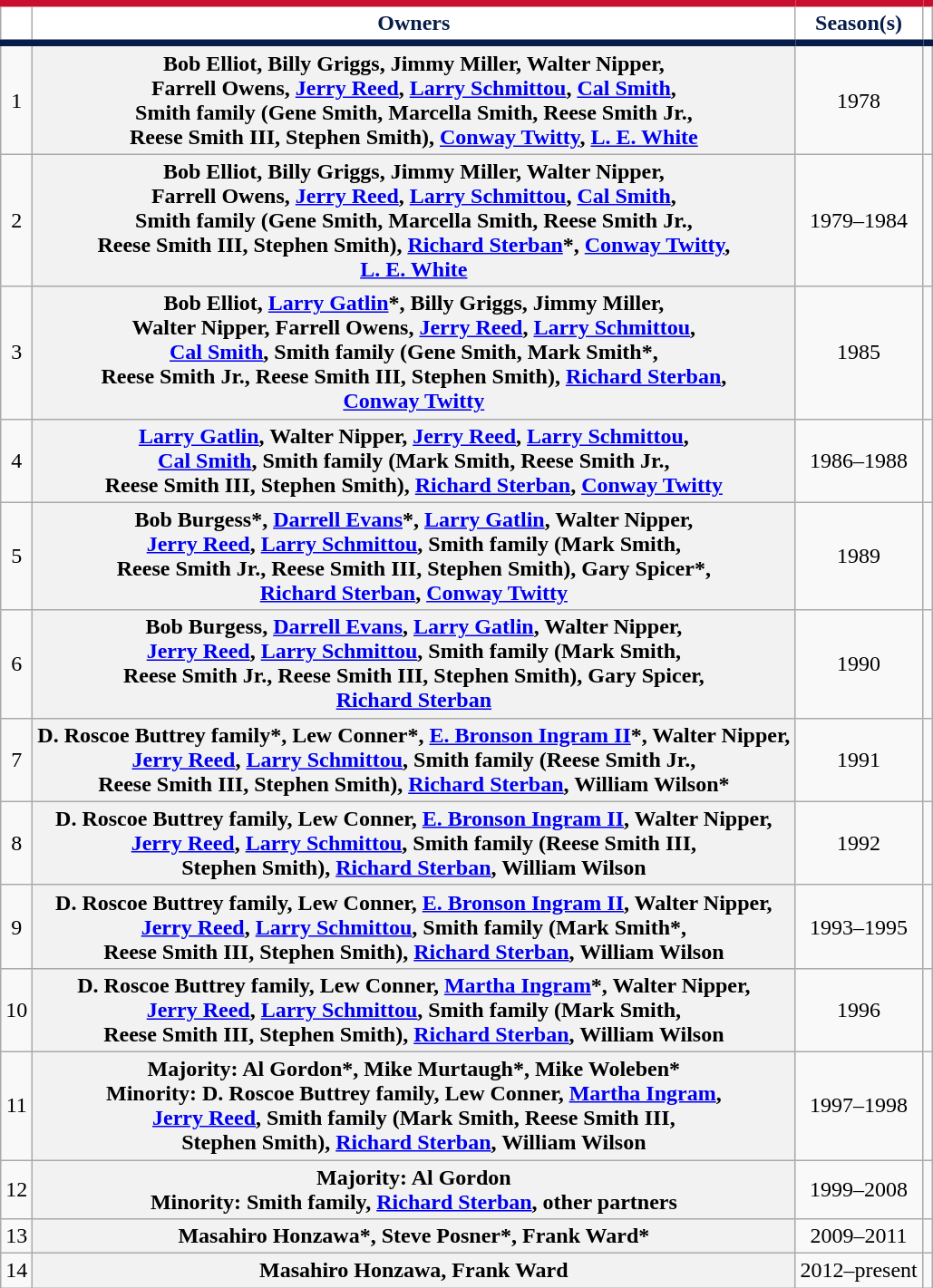<table class="wikitable sortable plainrowheaders" style="text-align:center">
<tr>
<th scope="col" style="background-color:#ffffff; border-top:#c8102e 5px solid; border-bottom:#071d49 5px solid; color:#071d49"></th>
<th class="unsortable" scope="col" style="background-color:#ffffff; border-top:#c8102e 5px solid; border-bottom:#071d49 5px solid; color:#071d49">Owners</th>
<th scope="col" style="background-color:#ffffff; border-top:#c8102e 5px solid; border-bottom:#071d49 5px solid; color:#071d49">Season(s)</th>
<th class="unsortable" scope="col" style="background-color:#ffffff; border-top:#c8102e 5px solid; border-bottom:#071d49 5px solid; color:#071d49"></th>
</tr>
<tr>
<td>1</td>
<th scope="row" style="text-align:center">Bob Elliot, Billy Griggs, Jimmy Miller, Walter Nipper,<br> Farrell Owens, <a href='#'>Jerry Reed</a>, <a href='#'>Larry Schmittou</a>, <a href='#'>Cal Smith</a>,<br> Smith family (Gene Smith, Marcella Smith, Reese Smith Jr.,<br> Reese Smith III, Stephen Smith), <a href='#'>Conway Twitty</a>, <a href='#'>L. E. White</a></th>
<td>1978</td>
<td></td>
</tr>
<tr>
<td>2</td>
<th scope="row" style="text-align:center">Bob Elliot, Billy Griggs, Jimmy Miller, Walter Nipper,<br> Farrell Owens, <a href='#'>Jerry Reed</a>, <a href='#'>Larry Schmittou</a>, <a href='#'>Cal Smith</a>,<br> Smith family (Gene Smith, Marcella Smith, Reese Smith Jr.,<br> Reese Smith III, Stephen Smith), <a href='#'>Richard Sterban</a>*, <a href='#'>Conway Twitty</a>,<br> <a href='#'>L. E. White</a></th>
<td>1979–1984</td>
<td></td>
</tr>
<tr>
<td>3</td>
<th scope="row" style="text-align:center">Bob Elliot, <a href='#'>Larry Gatlin</a>*, Billy Griggs, Jimmy Miller,<br> Walter Nipper, Farrell Owens, <a href='#'>Jerry Reed</a>, <a href='#'>Larry Schmittou</a>,<br> <a href='#'>Cal Smith</a>, Smith family (Gene Smith, Mark Smith*,<br> Reese Smith Jr., Reese Smith III, Stephen Smith), <a href='#'>Richard Sterban</a>,<br> <a href='#'>Conway Twitty</a></th>
<td>1985</td>
<td></td>
</tr>
<tr>
<td>4</td>
<th scope="row" style="text-align:center"><a href='#'>Larry Gatlin</a>, Walter Nipper, <a href='#'>Jerry Reed</a>, <a href='#'>Larry Schmittou</a>,<br> <a href='#'>Cal Smith</a>, Smith family (Mark Smith, Reese Smith Jr.,<br> Reese Smith III, Stephen Smith), <a href='#'>Richard Sterban</a>, <a href='#'>Conway Twitty</a></th>
<td>1986–1988</td>
<td></td>
</tr>
<tr>
<td>5</td>
<th scope="row" style="text-align:center">Bob Burgess*, <a href='#'>Darrell Evans</a>*, <a href='#'>Larry Gatlin</a>, Walter Nipper,<br> <a href='#'>Jerry Reed</a>, <a href='#'>Larry Schmittou</a>, Smith family (Mark Smith,<br> Reese Smith Jr., Reese Smith III, Stephen Smith), Gary Spicer*,<br> <a href='#'>Richard Sterban</a>, <a href='#'>Conway Twitty</a></th>
<td>1989</td>
<td></td>
</tr>
<tr>
<td>6</td>
<th scope="row" style="text-align:center">Bob Burgess, <a href='#'>Darrell Evans</a>, <a href='#'>Larry Gatlin</a>, Walter Nipper,<br> <a href='#'>Jerry Reed</a>, <a href='#'>Larry Schmittou</a>, Smith family (Mark Smith,<br> Reese Smith Jr., Reese Smith III, Stephen Smith), Gary Spicer,<br> <a href='#'>Richard Sterban</a></th>
<td>1990</td>
<td></td>
</tr>
<tr>
<td>7</td>
<th scope="row" style="text-align:center">D. Roscoe Buttrey family*, Lew Conner*, <a href='#'>E. Bronson Ingram II</a>*, Walter Nipper,<br> <a href='#'>Jerry Reed</a>, <a href='#'>Larry Schmittou</a>, Smith family (Reese Smith Jr.,<br> Reese Smith III, Stephen Smith), <a href='#'>Richard Sterban</a>, William Wilson*</th>
<td>1991</td>
<td></td>
</tr>
<tr>
<td>8</td>
<th scope="row" style="text-align:center">D. Roscoe Buttrey family, Lew Conner, <a href='#'>E. Bronson Ingram II</a>, Walter Nipper,<br> <a href='#'>Jerry Reed</a>, <a href='#'>Larry Schmittou</a>, Smith family (Reese Smith III,<br> Stephen Smith), <a href='#'>Richard Sterban</a>, William Wilson</th>
<td>1992</td>
<td></td>
</tr>
<tr>
<td>9</td>
<th scope="row" style="text-align:center">D. Roscoe Buttrey family, Lew Conner, <a href='#'>E. Bronson Ingram II</a>, Walter Nipper,<br> <a href='#'>Jerry Reed</a>, <a href='#'>Larry Schmittou</a>, Smith family (Mark Smith*,<br> Reese Smith III, Stephen Smith), <a href='#'>Richard Sterban</a>, William Wilson</th>
<td>1993–1995</td>
<td></td>
</tr>
<tr>
<td>10</td>
<th scope="row" style="text-align:center">D. Roscoe Buttrey family, Lew Conner, <a href='#'>Martha Ingram</a>*, Walter Nipper,<br> <a href='#'>Jerry Reed</a>, <a href='#'>Larry Schmittou</a>, Smith family (Mark Smith,<br> Reese Smith III, Stephen Smith), <a href='#'>Richard Sterban</a>, William Wilson</th>
<td>1996</td>
<td></td>
</tr>
<tr>
<td>11</td>
<th scope="row" style="text-align:center">Majority: Al Gordon*, Mike Murtaugh*, Mike Woleben*<br>Minority: D. Roscoe Buttrey family, Lew Conner, <a href='#'>Martha Ingram</a>,<br> <a href='#'>Jerry Reed</a>, Smith family (Mark Smith, Reese Smith III,<br> Stephen Smith), <a href='#'>Richard Sterban</a>, William Wilson</th>
<td>1997–1998</td>
<td></td>
</tr>
<tr>
<td>12</td>
<th scope="row" style="text-align:center">Majority: Al Gordon<br>Minority: Smith family, <a href='#'>Richard Sterban</a>, other partners</th>
<td>1999–2008</td>
<td></td>
</tr>
<tr>
<td>13</td>
<th scope="row" style="text-align:center">Masahiro Honzawa*, Steve Posner*, Frank Ward*</th>
<td>2009–2011</td>
<td></td>
</tr>
<tr>
<td>14</td>
<th scope="row" style="text-align:center">Masahiro Honzawa, Frank Ward</th>
<td>2012–present</td>
<td></td>
</tr>
</table>
